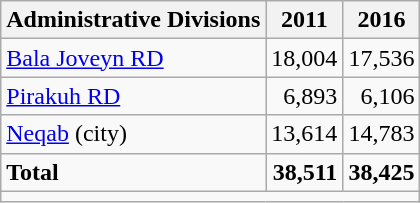<table class="wikitable">
<tr>
<th>Administrative Divisions</th>
<th>2011</th>
<th>2016</th>
</tr>
<tr>
<td><a href='#'>Bala Joveyn RD</a></td>
<td style="text-align: right;">18,004</td>
<td style="text-align: right;">17,536</td>
</tr>
<tr>
<td><a href='#'>Pirakuh RD</a></td>
<td style="text-align: right;">6,893</td>
<td style="text-align: right;">6,106</td>
</tr>
<tr>
<td><a href='#'>Neqab</a> (city)</td>
<td style="text-align: right;">13,614</td>
<td style="text-align: right;">14,783</td>
</tr>
<tr>
<td><strong>Total</strong></td>
<td style="text-align: right;"><strong>38,511</strong></td>
<td style="text-align: right;"><strong>38,425</strong></td>
</tr>
<tr>
<td colspan=3></td>
</tr>
</table>
